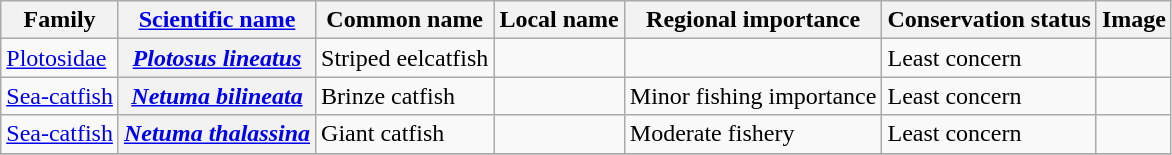<table class="wikitable sortable">
<tr>
<th>Family</th>
<th><a href='#'>Scientific name</a></th>
<th><strong>Common name</strong></th>
<th><strong>Local name</strong></th>
<th>Regional importance</th>
<th>Conservation status</th>
<th>Image</th>
</tr>
<tr>
<td><a href='#'>Plotosidae</a></td>
<th><em><a href='#'>Plotosus lineatus</a></em></th>
<td>Striped eelcatfish</td>
<td></td>
<td></td>
<td>Least concern</td>
<td></td>
</tr>
<tr>
<td><a href='#'>Sea-catfish</a></td>
<th><em><a href='#'>Netuma bilineata</a></em></th>
<td>Brinze catfish</td>
<td></td>
<td>Minor fishing importance</td>
<td>Least concern</td>
<td></td>
</tr>
<tr>
<td><a href='#'>Sea-catfish</a></td>
<th><em><a href='#'>Netuma thalassina</a></em></th>
<td>Giant catfish</td>
<td></td>
<td>Moderate fishery</td>
<td>Least concern</td>
<td></td>
</tr>
<tr>
</tr>
</table>
